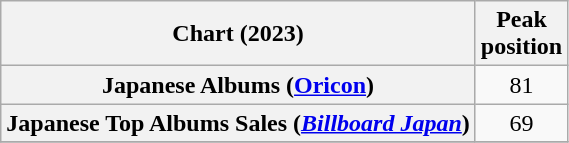<table class="wikitable sortable plainrowheaders" style="text-align:center">
<tr>
<th scope="col">Chart (2023)</th>
<th scope="col">Peak<br>position</th>
</tr>
<tr>
<th scope="row">Japanese Albums (<a href='#'>Oricon</a>)</th>
<td>81</td>
</tr>
<tr>
<th scope="row">Japanese Top Albums Sales (<em><a href='#'>Billboard Japan</a></em>)</th>
<td>69</td>
</tr>
<tr>
</tr>
</table>
